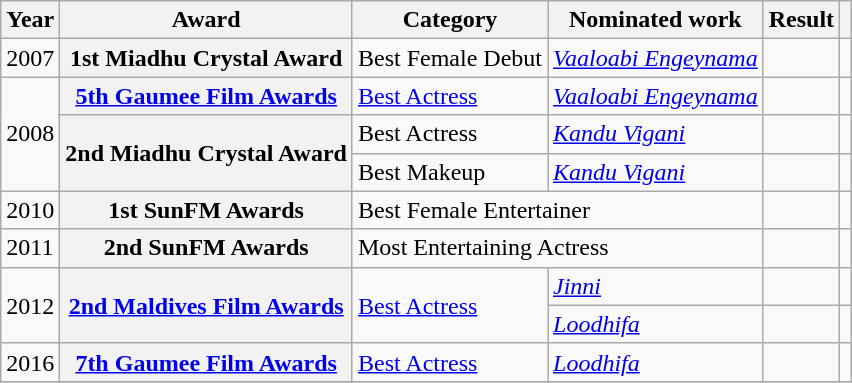<table class="wikitable plainrowheaders sortable">
<tr>
<th scope="col">Year</th>
<th scope="col">Award</th>
<th scope="col">Category</th>
<th scope="col">Nominated work</th>
<th scope="col">Result</th>
<th scope="col" class="unsortable"></th>
</tr>
<tr>
<td>2007</td>
<th scope="row">1st Miadhu Crystal Award</th>
<td>Best Female Debut</td>
<td><em><a href='#'>Vaaloabi Engeynama</a></em></td>
<td></td>
<td style="text-align:center;"></td>
</tr>
<tr>
<td rowspan="3">2008</td>
<th scope="row"><a href='#'>5th Gaumee Film Awards</a></th>
<td><a href='#'>Best Actress</a></td>
<td><em><a href='#'>Vaaloabi Engeynama</a></em></td>
<td></td>
<td style="text-align:center;"></td>
</tr>
<tr>
<th scope="row" rowspan="2">2nd Miadhu Crystal Award</th>
<td>Best Actress</td>
<td><em><a href='#'>Kandu Vigani</a></em></td>
<td></td>
<td style="text-align:center;"></td>
</tr>
<tr>
<td>Best Makeup</td>
<td><em><a href='#'>Kandu Vigani</a></em></td>
<td></td>
<td style="text-align:center;"></td>
</tr>
<tr>
<td>2010</td>
<th scope="row">1st SunFM Awards</th>
<td colspan="2">Best Female Entertainer</td>
<td></td>
<td style="text-align:center;"></td>
</tr>
<tr>
<td>2011</td>
<th scope="row">2nd SunFM Awards</th>
<td colspan="2">Most Entertaining Actress</td>
<td></td>
<td style="text-align:center;"></td>
</tr>
<tr>
<td rowspan="2">2012</td>
<th scope="row" rowspan="2"><a href='#'>2nd Maldives Film Awards</a></th>
<td rowspan="2"><a href='#'>Best Actress</a></td>
<td><em><a href='#'>Jinni</a></em></td>
<td></td>
<td style="text-align: center;"></td>
</tr>
<tr>
<td><em><a href='#'>Loodhifa</a></em></td>
<td></td>
<td style="text-align: center;"></td>
</tr>
<tr>
<td>2016</td>
<th scope="row"><a href='#'>7th Gaumee Film Awards</a></th>
<td><a href='#'>Best Actress</a></td>
<td><em><a href='#'>Loodhifa</a></em></td>
<td></td>
<td style="text-align: center;"></td>
</tr>
<tr>
</tr>
</table>
